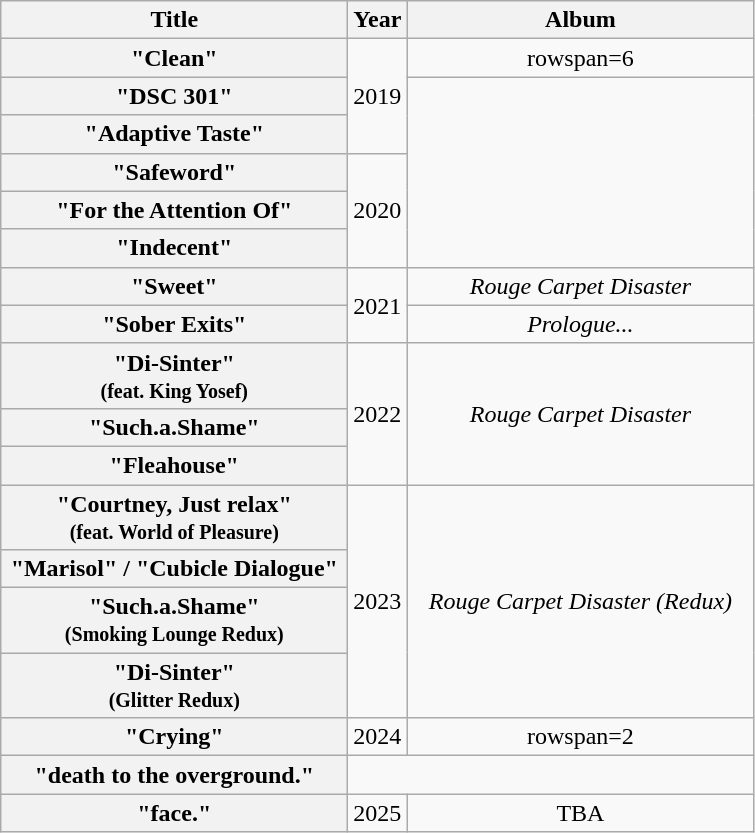<table class="wikitable plainrowheaders" style="text-align:center;">
<tr>
<th scope="col" style="width:14em;">Title</th>
<th scope="col" style="width:1em;">Year</th>
<th scope="col" style="width:14em;">Album</th>
</tr>
<tr>
<th scope="row">"Clean"</th>
<td rowspan=3>2019</td>
<td>rowspan=6    </td>
</tr>
<tr>
<th scope="row">"DSC 301"</th>
</tr>
<tr>
<th scope="row">"Adaptive Taste"</th>
</tr>
<tr>
<th scope="row">"Safeword"</th>
<td rowspan=3>2020</td>
</tr>
<tr>
<th scope="row">"For the Attention Of"</th>
</tr>
<tr>
<th scope="row">"Indecent"</th>
</tr>
<tr>
<th scope="row">"Sweet"</th>
<td rowspan=2>2021</td>
<td><em>Rouge Carpet Disaster</em></td>
</tr>
<tr>
<th scope="row">"Sober Exits"</th>
<td><em>Prologue...</em></td>
</tr>
<tr>
<th scope="row">"Di-Sinter"<br><small>(feat. King Yosef)</small></th>
<td rowspan=3>2022</td>
<td rowspan=3><em>Rouge Carpet Disaster</em></td>
</tr>
<tr>
<th scope="row">"Such.a.Shame"</th>
</tr>
<tr>
<th scope="row">"Fleahouse"</th>
</tr>
<tr>
<th scope="row">"Courtney, Just relax"<br><small>(feat. World of Pleasure)</small></th>
<td rowspan=4>2023</td>
<td rowspan=4><em>Rouge Carpet Disaster (Redux)</em></td>
</tr>
<tr>
<th scope="row">"Marisol" / "Cubicle Dialogue"</th>
</tr>
<tr>
<th scope="row">"Such.a.Shame"<br><small>(Smoking Lounge Redux)</small></th>
</tr>
<tr>
<th scope="row">"Di-Sinter"<br><small>(Glitter Redux)</small></th>
</tr>
<tr>
<th scope="row">"Crying"</th>
<td>2024</td>
<td>rowspan=2 </td>
</tr>
<tr>
<th scope="row">"death to the overground."</th>
</tr>
<tr>
<th scope="row">"face."</th>
<td>2025</td>
<td>TBA</td>
</tr>
</table>
